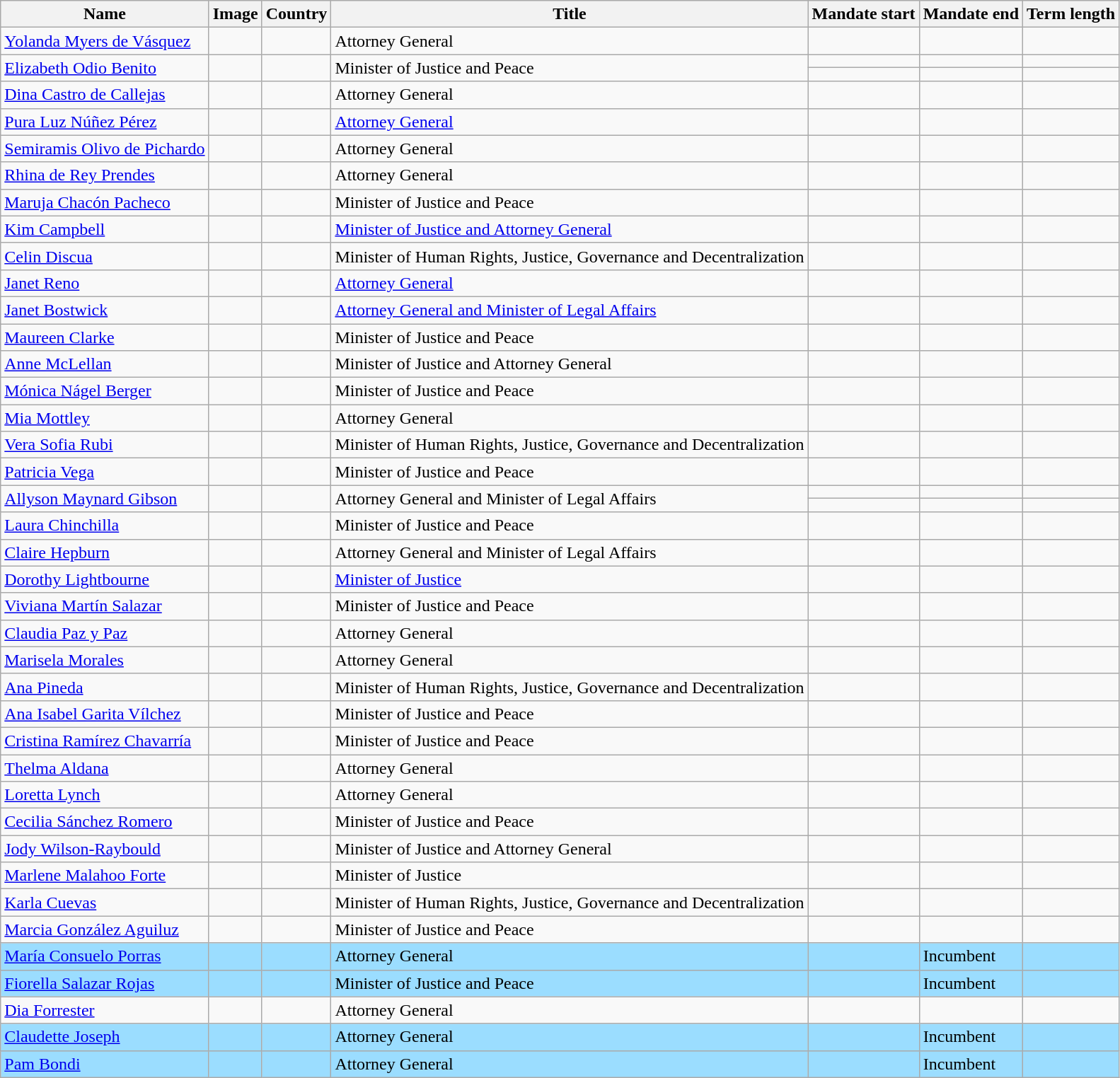<table class="wikitable sortable">
<tr>
<th>Name</th>
<th class=unsortable>Image</th>
<th>Country</th>
<th>Title</th>
<th>Mandate start</th>
<th>Mandate end</th>
<th>Term length</th>
</tr>
<tr>
<td><a href='#'>Yolanda Myers de Vásquez</a></td>
<td></td>
<td></td>
<td>Attorney General</td>
<td></td>
<td></td>
<td></td>
</tr>
<tr>
<td rowspan="2"><a href='#'>Elizabeth Odio Benito</a></td>
<td rowspan="2"></td>
<td rowspan="2"></td>
<td rowspan="2">Minister of Justice and Peace</td>
<td></td>
<td></td>
<td></td>
</tr>
<tr>
<td></td>
<td></td>
<td></td>
</tr>
<tr>
<td><a href='#'>Dina Castro de Callejas</a></td>
<td></td>
<td></td>
<td>Attorney General</td>
<td></td>
<td></td>
<td></td>
</tr>
<tr>
<td><a href='#'>Pura Luz Núñez Pérez</a></td>
<td></td>
<td></td>
<td><a href='#'>Attorney General</a></td>
<td></td>
<td></td>
<td></td>
</tr>
<tr>
<td><a href='#'>Semiramis Olivo de Pichardo</a></td>
<td></td>
<td></td>
<td>Attorney General</td>
<td></td>
<td></td>
<td></td>
</tr>
<tr>
<td><a href='#'>Rhina de Rey Prendes</a></td>
<td></td>
<td></td>
<td>Attorney General</td>
<td></td>
<td></td>
<td></td>
</tr>
<tr>
<td><a href='#'>Maruja Chacón Pacheco</a></td>
<td></td>
<td></td>
<td>Minister of Justice and Peace</td>
<td></td>
<td></td>
<td></td>
</tr>
<tr>
<td><a href='#'>Kim Campbell</a></td>
<td></td>
<td></td>
<td><a href='#'>Minister of Justice and Attorney General</a></td>
<td></td>
<td></td>
<td></td>
</tr>
<tr>
<td><a href='#'>Celin Discua</a></td>
<td></td>
<td></td>
<td>Minister of Human Rights, Justice, Governance and Decentralization</td>
<td></td>
<td></td>
<td></td>
</tr>
<tr>
<td><a href='#'>Janet Reno</a></td>
<td></td>
<td></td>
<td><a href='#'>Attorney General</a></td>
<td></td>
<td></td>
<td></td>
</tr>
<tr>
<td><a href='#'>Janet Bostwick</a></td>
<td></td>
<td></td>
<td><a href='#'>Attorney General and Minister of Legal Affairs</a></td>
<td></td>
<td></td>
<td></td>
</tr>
<tr>
<td><a href='#'>Maureen Clarke</a></td>
<td></td>
<td></td>
<td>Minister of Justice and Peace</td>
<td></td>
<td></td>
<td></td>
</tr>
<tr>
<td><a href='#'>Anne McLellan</a></td>
<td></td>
<td></td>
<td>Minister of Justice and Attorney General</td>
<td></td>
<td></td>
<td></td>
</tr>
<tr>
<td><a href='#'>Mónica Nágel Berger</a></td>
<td></td>
<td></td>
<td>Minister of Justice and Peace</td>
<td></td>
<td></td>
<td></td>
</tr>
<tr>
<td><a href='#'>Mia Mottley</a></td>
<td></td>
<td></td>
<td>Attorney General</td>
<td></td>
<td></td>
<td></td>
</tr>
<tr>
<td><a href='#'>Vera Sofia Rubi</a></td>
<td></td>
<td></td>
<td>Minister of Human Rights, Justice, Governance and Decentralization</td>
<td></td>
<td></td>
<td></td>
</tr>
<tr>
<td><a href='#'>Patricia Vega</a></td>
<td></td>
<td></td>
<td>Minister of Justice and Peace</td>
<td></td>
<td></td>
<td></td>
</tr>
<tr>
<td rowspan="2"><a href='#'>Allyson Maynard Gibson</a></td>
<td rowspan="2"></td>
<td rowspan="2"></td>
<td rowspan="2">Attorney General and Minister of Legal Affairs</td>
<td></td>
<td></td>
<td></td>
</tr>
<tr>
<td></td>
<td></td>
<td></td>
</tr>
<tr>
<td><a href='#'>Laura Chinchilla</a></td>
<td></td>
<td></td>
<td>Minister of Justice and Peace</td>
<td></td>
<td></td>
<td></td>
</tr>
<tr>
<td><a href='#'>Claire Hepburn</a></td>
<td></td>
<td></td>
<td>Attorney General and Minister of Legal Affairs</td>
<td></td>
<td></td>
<td></td>
</tr>
<tr>
<td><a href='#'>Dorothy Lightbourne</a></td>
<td></td>
<td></td>
<td><a href='#'>Minister of Justice</a></td>
<td></td>
<td></td>
<td></td>
</tr>
<tr>
<td><a href='#'>Viviana Martín Salazar</a></td>
<td></td>
<td></td>
<td>Minister of Justice and Peace</td>
<td></td>
<td></td>
<td></td>
</tr>
<tr>
<td><a href='#'>Claudia Paz y Paz</a></td>
<td></td>
<td></td>
<td>Attorney General</td>
<td></td>
<td></td>
<td></td>
</tr>
<tr>
<td><a href='#'>Marisela Morales</a></td>
<td></td>
<td></td>
<td>Attorney General</td>
<td></td>
<td></td>
<td></td>
</tr>
<tr>
<td><a href='#'>Ana Pineda</a></td>
<td></td>
<td></td>
<td>Minister of Human Rights, Justice, Governance and Decentralization</td>
<td></td>
<td></td>
<td></td>
</tr>
<tr>
<td><a href='#'>Ana Isabel Garita Vílchez</a></td>
<td></td>
<td></td>
<td>Minister of Justice and Peace</td>
<td></td>
<td></td>
<td></td>
</tr>
<tr>
<td><a href='#'>Cristina Ramírez Chavarría</a></td>
<td></td>
<td></td>
<td>Minister of Justice and Peace</td>
<td></td>
<td></td>
<td></td>
</tr>
<tr>
<td><a href='#'>Thelma Aldana</a></td>
<td></td>
<td></td>
<td>Attorney General</td>
<td></td>
<td></td>
<td></td>
</tr>
<tr>
<td><a href='#'>Loretta Lynch</a></td>
<td></td>
<td></td>
<td>Attorney General</td>
<td></td>
<td></td>
<td></td>
</tr>
<tr>
<td><a href='#'>Cecilia Sánchez Romero</a></td>
<td></td>
<td></td>
<td>Minister of Justice and Peace</td>
<td></td>
<td></td>
<td></td>
</tr>
<tr>
<td><a href='#'>Jody Wilson-Raybould</a></td>
<td></td>
<td></td>
<td>Minister of Justice and Attorney General</td>
<td></td>
<td></td>
<td></td>
</tr>
<tr>
<td><a href='#'>Marlene Malahoo Forte</a></td>
<td></td>
<td></td>
<td>Minister of Justice</td>
<td></td>
<td></td>
<td></td>
</tr>
<tr>
<td><a href='#'>Karla Cuevas</a></td>
<td></td>
<td></td>
<td>Minister of Human Rights, Justice, Governance and Decentralization</td>
<td></td>
<td></td>
<td></td>
</tr>
<tr>
<td><a href='#'>Marcia González Aguiluz</a></td>
<td></td>
<td></td>
<td>Minister of Justice and Peace</td>
<td></td>
<td></td>
<td></td>
</tr>
<tr bgcolor="#9BDDFF">
<td><a href='#'>María Consuelo Porras</a></td>
<td></td>
<td></td>
<td>Attorney General</td>
<td></td>
<td>Incumbent</td>
<td></td>
</tr>
<tr bgcolor="#9BDDFF">
<td><a href='#'>Fiorella Salazar Rojas</a></td>
<td></td>
<td></td>
<td>Minister of Justice and Peace</td>
<td></td>
<td>Incumbent</td>
<td></td>
</tr>
<tr>
<td><a href='#'>Dia Forrester</a></td>
<td></td>
<td></td>
<td>Attorney General</td>
<td></td>
<td></td>
<td></td>
</tr>
<tr bgcolor="#9BDDFF">
<td><a href='#'>Claudette Joseph</a></td>
<td></td>
<td></td>
<td>Attorney General</td>
<td></td>
<td>Incumbent</td>
<td></td>
</tr>
<tr bgcolor="#9BDDFF">
<td><a href='#'>Pam Bondi</a></td>
<td></td>
<td></td>
<td>Attorney General</td>
<td></td>
<td>Incumbent</td>
<td></td>
</tr>
</table>
